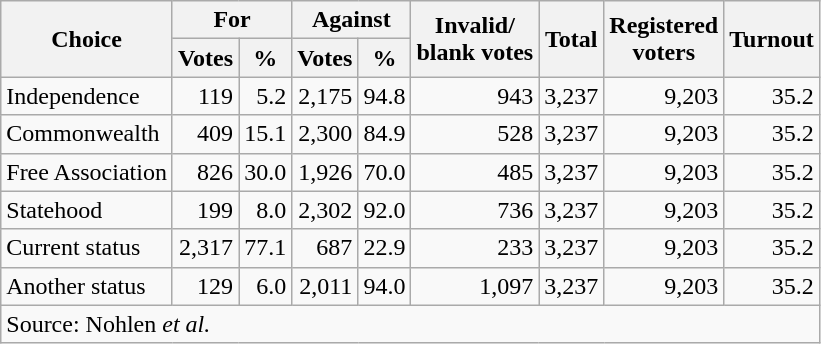<table class=wikitable style=text-align:right>
<tr>
<th rowspan=2>Choice</th>
<th colspan=2>For</th>
<th colspan=2>Against</th>
<th rowspan=2>Invalid/<br>blank votes</th>
<th rowspan=2>Total</th>
<th rowspan=2>Registered<br>voters</th>
<th rowspan=2>Turnout</th>
</tr>
<tr>
<th>Votes</th>
<th>%</th>
<th>Votes</th>
<th>%</th>
</tr>
<tr>
<td align=left>Independence</td>
<td>119</td>
<td>5.2</td>
<td>2,175</td>
<td>94.8</td>
<td>943</td>
<td>3,237</td>
<td>9,203</td>
<td>35.2</td>
</tr>
<tr>
<td align=left>Commonwealth</td>
<td>409</td>
<td>15.1</td>
<td>2,300</td>
<td>84.9</td>
<td>528</td>
<td>3,237</td>
<td>9,203</td>
<td>35.2</td>
</tr>
<tr>
<td align=left>Free Association</td>
<td>826</td>
<td>30.0</td>
<td>1,926</td>
<td>70.0</td>
<td>485</td>
<td>3,237</td>
<td>9,203</td>
<td>35.2</td>
</tr>
<tr>
<td align=left>Statehood</td>
<td>199</td>
<td>8.0</td>
<td>2,302</td>
<td>92.0</td>
<td>736</td>
<td>3,237</td>
<td>9,203</td>
<td>35.2</td>
</tr>
<tr>
<td align=left>Current status</td>
<td>2,317</td>
<td>77.1</td>
<td>687</td>
<td>22.9</td>
<td>233</td>
<td>3,237</td>
<td>9,203</td>
<td>35.2</td>
</tr>
<tr>
<td align=left>Another status</td>
<td>129</td>
<td>6.0</td>
<td>2,011</td>
<td>94.0</td>
<td>1,097</td>
<td>3,237</td>
<td>9,203</td>
<td>35.2</td>
</tr>
<tr>
<td colspan=9 align=left>Source: Nohlen <em>et al.</em></td>
</tr>
</table>
